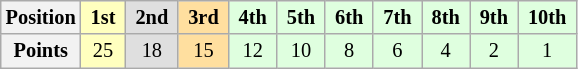<table class="wikitable" style="font-size:85%; text-align:center">
<tr>
<th>Position</th>
<td style="background:#ffffbf;"> <strong>1st</strong> </td>
<td style="background:#dfdfdf;"> <strong>2nd</strong> </td>
<td style="background:#ffdf9f;"> <strong>3rd</strong> </td>
<td style="background:#dfffdf;"> <strong>4th</strong> </td>
<td style="background:#dfffdf;"> <strong>5th</strong> </td>
<td style="background:#dfffdf;"> <strong>6th</strong> </td>
<td style="background:#dfffdf;"> <strong>7th</strong> </td>
<td style="background:#dfffdf;"> <strong>8th</strong> </td>
<td style="background:#dfffdf;"> <strong>9th</strong> </td>
<td style="background:#dfffdf;"> <strong>10th</strong> </td>
</tr>
<tr>
<th>Points</th>
<td style="background:#ffffbf;">25</td>
<td style="background:#dfdfdf;">18</td>
<td style="background:#ffdf9f;">15</td>
<td style="background:#dfffdf;">12</td>
<td style="background:#dfffdf;">10</td>
<td style="background:#dfffdf;">8</td>
<td style="background:#dfffdf;">6</td>
<td style="background:#dfffdf;">4</td>
<td style="background:#dfffdf;">2</td>
<td style="background:#dfffdf;">1</td>
</tr>
</table>
